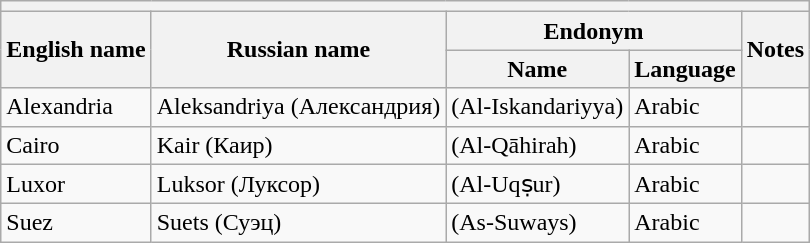<table class="wikitable sortable">
<tr>
<th colspan="5"></th>
</tr>
<tr>
<th rowspan="2">English name</th>
<th rowspan="2">Russian name</th>
<th colspan="2">Endonym</th>
<th rowspan="2">Notes</th>
</tr>
<tr>
<th>Name</th>
<th>Language</th>
</tr>
<tr>
<td>Alexandria</td>
<td>Aleksandriya (Александрия)</td>
<td>(Al-Iskandariyya) </td>
<td>Arabic</td>
<td></td>
</tr>
<tr>
<td>Cairo</td>
<td>Kair (Каир)</td>
<td>(Al-Qāhirah) </td>
<td>Arabic</td>
<td></td>
</tr>
<tr>
<td>Luxor</td>
<td>Luksor (Луксор)</td>
<td>(Al-Uqṣur) </td>
<td>Arabic</td>
<td></td>
</tr>
<tr>
<td>Suez</td>
<td>Suets (Суэц)</td>
<td>(As-Suways) </td>
<td>Arabic</td>
<td></td>
</tr>
</table>
